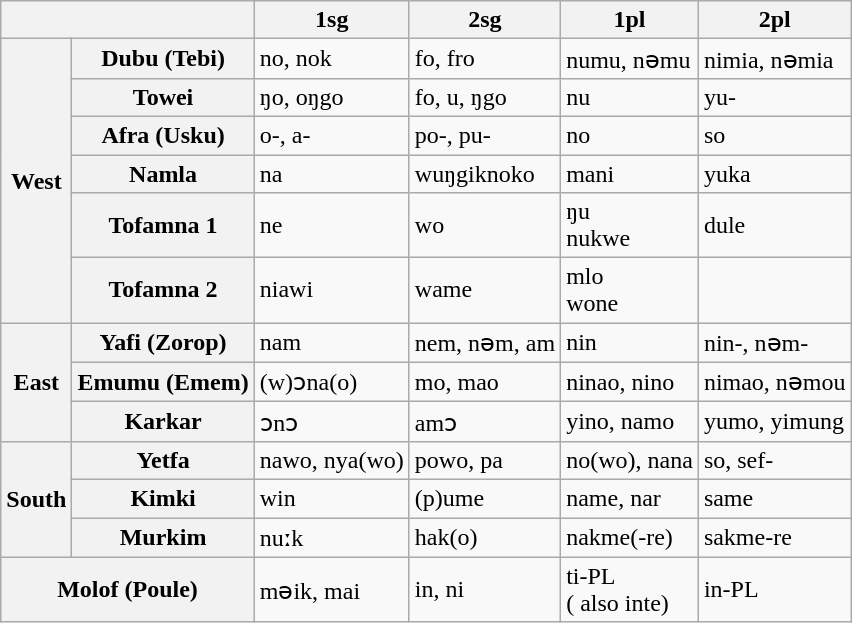<table class=wikitable>
<tr>
<th colspan=2></th>
<th>1sg</th>
<th>2sg</th>
<th>1pl</th>
<th>2pl</th>
</tr>
<tr>
<th rowspan=6>West</th>
<th>Dubu (Tebi)</th>
<td>no, nok</td>
<td>fo, fro</td>
<td>numu, nəmu</td>
<td>nimia, nəmia</td>
</tr>
<tr>
<th>Towei</th>
<td>ŋo, oŋgo</td>
<td>fo, u, ŋgo</td>
<td>nu</td>
<td>yu-</td>
</tr>
<tr>
<th>Afra (Usku)</th>
<td>o-, a-</td>
<td>po-, pu-</td>
<td>no</td>
<td>so</td>
</tr>
<tr>
<th>Namla</th>
<td>na</td>
<td>wuŋgiknoko</td>
<td>mani</td>
<td>yuka</td>
</tr>
<tr>
<th>Tofamna 1</th>
<td>ne</td>
<td>wo</td>
<td> ŋu<br> nukwe</td>
<td>dule</td>
</tr>
<tr>
<th>Tofamna 2</th>
<td>niawi</td>
<td>wame</td>
<td> mlo<br> wone</td>
<td></td>
</tr>
<tr>
<th rowspan=3>East</th>
<th>Yafi (Zorop)</th>
<td>nam</td>
<td>nem, nəm, am</td>
<td>nin</td>
<td>nin-, nəm-</td>
</tr>
<tr>
<th>Emumu (Emem)</th>
<td>(w)ɔna(o)</td>
<td>mo, mao</td>
<td>ninao, nino</td>
<td>nimao, nəmou</td>
</tr>
<tr>
<th>Karkar</th>
<td>ɔnɔ</td>
<td>amɔ</td>
<td>yino, namo</td>
<td>yumo, yimung</td>
</tr>
<tr>
<th rowspan=3>South</th>
<th>Yetfa</th>
<td>nawo, nya(wo)</td>
<td>powo, pa</td>
<td>no(wo), nana</td>
<td>so, sef-</td>
</tr>
<tr>
<th>Kimki</th>
<td>win</td>
<td>(p)ume</td>
<td>name, nar</td>
<td>same</td>
</tr>
<tr>
<th>Murkim</th>
<td>nuːk</td>
<td>hak(o)</td>
<td>nakme(-re)</td>
<td>sakme-re</td>
</tr>
<tr>
<th colspan=2>Molof (Poule)</th>
<td>məik, mai</td>
<td>in, ni</td>
<td>ti-PL<br>( also inte)</td>
<td>in-PL</td>
</tr>
</table>
